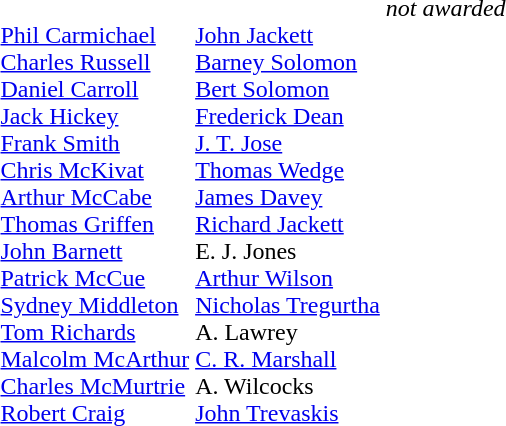<table>
<tr valign=top>
<td valign=top><br><a href='#'>Phil Carmichael</a><br><a href='#'>Charles Russell</a><br><a href='#'>Daniel Carroll</a><br><a href='#'>Jack Hickey</a><br><a href='#'>Frank Smith</a><br><a href='#'>Chris McKivat</a><br><a href='#'>Arthur McCabe</a><br><a href='#'>Thomas Griffen</a><br><a href='#'>John Barnett</a><br><a href='#'>Patrick McCue</a><br><a href='#'>Sydney Middleton</a><br><a href='#'>Tom Richards</a><br><a href='#'>Malcolm McArthur</a><br><a href='#'>Charles McMurtrie</a><br><a href='#'>Robert Craig</a></td>
<td valign=top><br><a href='#'>John Jackett</a><br><a href='#'>Barney Solomon</a><br><a href='#'>Bert Solomon</a><br><a href='#'>Frederick Dean</a><br><a href='#'>J. T. Jose</a><br><a href='#'>Thomas Wedge</a><br><a href='#'>James Davey</a><br><a href='#'>Richard Jackett</a><br>E. J. Jones<br><a href='#'>Arthur Wilson</a><br><a href='#'>Nicholas Tregurtha</a><br>A. Lawrey<br><a href='#'>C. R. Marshall</a><br>A. Wilcocks<br><a href='#'>John Trevaskis</a></td>
<td align=center><em>not awarded</em></td>
</tr>
</table>
